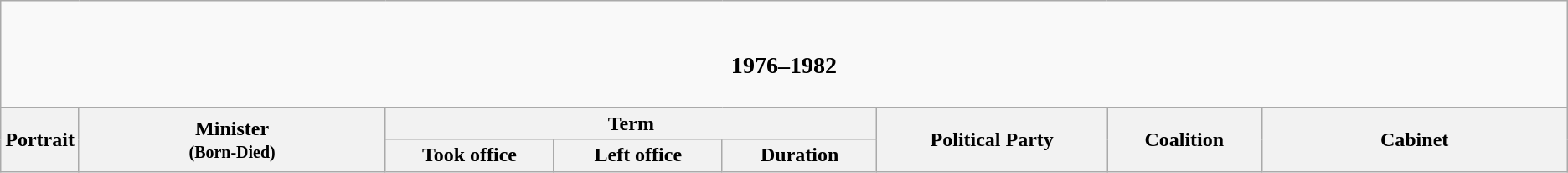<table class="wikitable" style="text-align:center;">
<tr>
<td colspan=9><br><h3>1976–1982</h3></td>
</tr>
<tr>
<th rowspan=2 colspan=2 width=80px>Portrait</th>
<th rowspan=2 width=20%>Minister<br><small>(Born-Died)</small></th>
<th colspan=3>Term</th>
<th rowspan=2 width=15%>Political Party</th>
<th rowspan=2 width=10%>Coalition</th>
<th rowspan=2 width=20%>Cabinet</th>
</tr>
<tr>
<th width=11%>Took office</th>
<th width=11%>Left office</th>
<th width=10%>Duration<br>



</th>
</tr>
</table>
